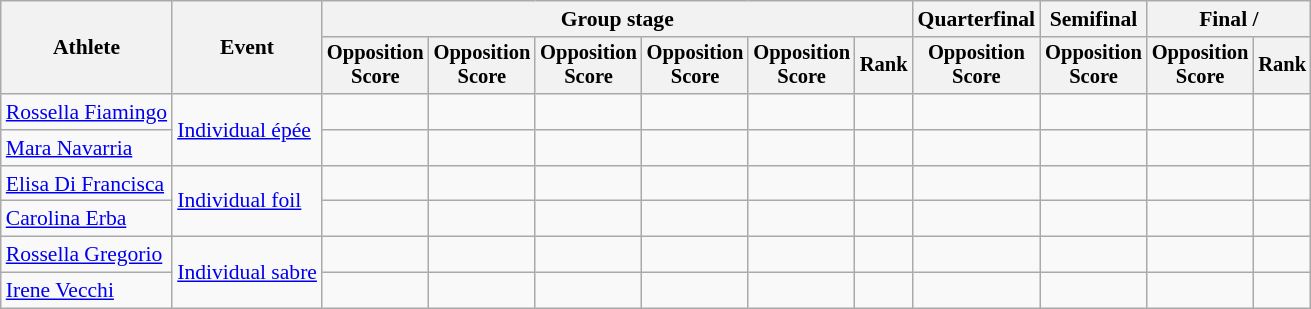<table class=wikitable style="font-size:90%">
<tr>
<th rowspan=2>Athlete</th>
<th rowspan=2>Event</th>
<th colspan=6>Group stage</th>
<th>Quarterfinal</th>
<th>Semifinal</th>
<th colspan=2>Final / </th>
</tr>
<tr style="font-size:95%">
<th>Opposition<br>Score</th>
<th>Opposition<br>Score</th>
<th>Opposition<br>Score</th>
<th>Opposition<br>Score</th>
<th>Opposition<br>Score</th>
<th>Rank</th>
<th>Opposition<br>Score</th>
<th>Opposition<br>Score</th>
<th>Opposition<br>Score</th>
<th>Rank</th>
</tr>
<tr align=center>
<td align=left><a href='#'>Rossella Fiamingo</a></td>
<td align=left rowspan=2><a href='#'>Individual épée</a></td>
<td></td>
<td></td>
<td></td>
<td></td>
<td></td>
<td></td>
<td></td>
<td></td>
<td></td>
<td></td>
</tr>
<tr align=center>
<td align=left><a href='#'>Mara Navarria</a></td>
<td></td>
<td></td>
<td></td>
<td></td>
<td></td>
<td></td>
<td></td>
<td></td>
<td></td>
<td></td>
</tr>
<tr align=center>
<td align=left><a href='#'>Elisa Di Francisca</a></td>
<td align=left rowspan=2><a href='#'>Individual foil</a></td>
<td></td>
<td></td>
<td></td>
<td></td>
<td></td>
<td></td>
<td></td>
<td></td>
<td></td>
<td></td>
</tr>
<tr align=center>
<td align=left><a href='#'>Carolina Erba</a></td>
<td></td>
<td></td>
<td></td>
<td></td>
<td></td>
<td></td>
<td></td>
<td></td>
<td></td>
<td></td>
</tr>
<tr align=center>
<td align=left><a href='#'>Rossella Gregorio</a></td>
<td align=left rowspan=2><a href='#'>Individual sabre</a></td>
<td></td>
<td></td>
<td></td>
<td></td>
<td></td>
<td></td>
<td></td>
<td></td>
<td></td>
<td></td>
</tr>
<tr align=center>
<td align=left><a href='#'>Irene Vecchi</a></td>
<td></td>
<td></td>
<td></td>
<td></td>
<td></td>
<td></td>
<td></td>
<td></td>
<td></td>
<td></td>
</tr>
</table>
